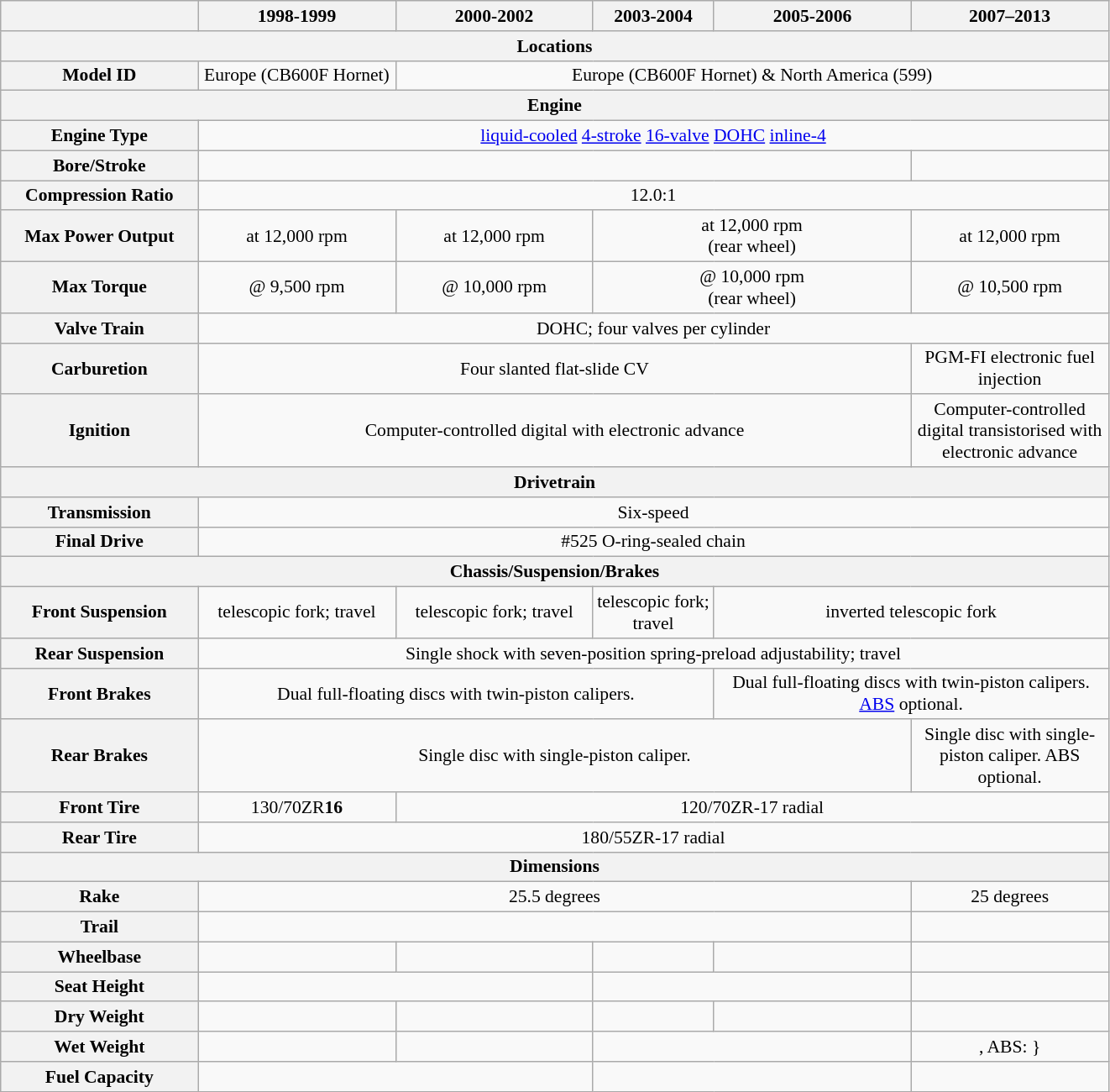<table class="wikitable" style="text-align:center; font-size: 90%">
<tr>
<th width="150"></th>
<th width="150">1998-1999</th>
<th width="150">2000-2002</th>
<th>2003-2004<br></th>
<th width="150">2005-2006</th>
<th width="150">2007–2013</th>
</tr>
<tr>
<th colspan="6">Locations</th>
</tr>
<tr>
<th>Model ID</th>
<td colspan="1">Europe (CB600F Hornet)</td>
<td colspan="4">Europe (CB600F Hornet) & North America (599)</td>
</tr>
<tr>
<th colspan="6">Engine</th>
</tr>
<tr>
<th>Engine Type</th>
<td colspan="5"> <a href='#'>liquid-cooled</a> <a href='#'>4-stroke</a> <a href='#'>16-valve</a> <a href='#'>DOHC</a> <a href='#'>inline-4</a></td>
</tr>
<tr>
<th>Bore/Stroke</th>
<td colspan="4"></td>
<td></td>
</tr>
<tr>
<th>Compression Ratio</th>
<td colspan="5">12.0:1</td>
</tr>
<tr>
<th>Max Power Output</th>
<td> at 12,000 rpm</td>
<td> at 12,000 rpm</td>
<td colspan="2"> at 12,000 rpm<br>(rear wheel)</td>
<td> at 12,000 rpm</td>
</tr>
<tr>
<th>Max Torque</th>
<td> @  9,500 rpm</td>
<td>  @ 10,000 rpm</td>
<td colspan="2">  @ 10,000 rpm<br> (rear wheel)</td>
<td> @  10,500 rpm</td>
</tr>
<tr>
<th>Valve Train</th>
<td colspan="5">DOHC; four valves per cylinder</td>
</tr>
<tr>
<th>Carburetion</th>
<td colspan="4">Four  slanted flat-slide CV</td>
<td>PGM-FI electronic fuel injection</td>
</tr>
<tr>
<th>Ignition</th>
<td colspan="4">Computer-controlled digital with electronic advance</td>
<td>Computer-controlled digital transistorised with electronic advance</td>
</tr>
<tr>
<th colspan="6">Drivetrain</th>
</tr>
<tr>
<th>Transmission</th>
<td colspan="6">Six-speed</td>
</tr>
<tr>
<th>Final Drive</th>
<td colspan="5">#525 O-ring-sealed chain</td>
</tr>
<tr>
<th colspan="6">Chassis/Suspension/Brakes</th>
</tr>
<tr>
<th>Front Suspension</th>
<td> telescopic fork;  travel</td>
<td> telescopic fork;  travel</td>
<td> telescopic fork;<br> travel</td>
<td colspan="2"> inverted telescopic fork</td>
</tr>
<tr>
<th>Rear Suspension</th>
<td colspan="5">Single shock with seven-position spring-preload adjustability;  travel</td>
</tr>
<tr>
<th>Front Brakes</th>
<td colspan="3">Dual full-floating  discs with twin-piston calipers.</td>
<td colspan="2">Dual full-floating  discs with twin-piston calipers. <a href='#'>ABS</a> optional.</td>
</tr>
<tr>
<th>Rear Brakes</th>
<td colspan="4">Single  disc with single-piston caliper.</td>
<td>Single  disc with single-piston caliper. ABS optional.</td>
</tr>
<tr>
<th>Front Tire</th>
<td>130/70ZR<strong>16</strong></td>
<td colspan="4">120/70ZR-17 radial</td>
</tr>
<tr>
<th>Rear Tire</th>
<td colspan="5">180/55ZR-17 radial</td>
</tr>
<tr>
<th colspan="6">Dimensions</th>
</tr>
<tr>
<th>Rake</th>
<td colspan="4">25.5 degrees</td>
<td>25 degrees</td>
</tr>
<tr>
<th>Trail</th>
<td colspan="4"></td>
<td></td>
</tr>
<tr>
<th>Wheelbase</th>
<td></td>
<td></td>
<td></td>
<td></td>
<td></td>
</tr>
<tr>
<th>Seat Height</th>
<td colspan="2"></td>
<td colspan="2"></td>
<td></td>
</tr>
<tr>
<th>Dry Weight</th>
<td></td>
<td></td>
<td></td>
<td></td>
<td></td>
</tr>
<tr>
<th>Wet Weight</th>
<td></td>
<td></td>
<td colspan="2"></td>
<td>, ABS: }</td>
</tr>
<tr>
<th>Fuel Capacity</th>
<td colspan="2"></td>
<td colspan="2"></td>
<td></td>
</tr>
</table>
